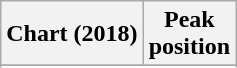<table class="wikitable plainrowheaders">
<tr>
<th>Chart (2018)</th>
<th>Peak<br>position</th>
</tr>
<tr>
</tr>
<tr>
</tr>
<tr>
</tr>
</table>
